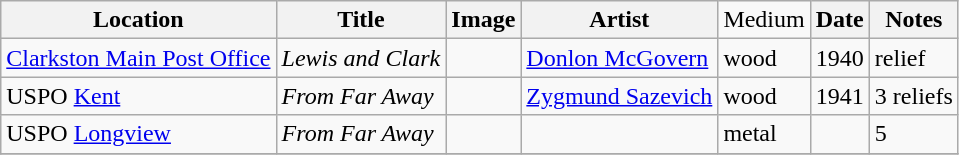<table class="wikitable sortable">
<tr>
<th>Location</th>
<th>Title</th>
<th>Image</th>
<th>Artist</th>
<td>Medium</td>
<th>Date</th>
<th>Notes</th>
</tr>
<tr>
<td><a href='#'>Clarkston Main Post Office</a></td>
<td><em>Lewis and Clark</em></td>
<td></td>
<td><a href='#'>Donlon McGovern</a></td>
<td>wood</td>
<td>1940</td>
<td>relief</td>
</tr>
<tr>
<td>USPO <a href='#'>Kent</a></td>
<td><em>From Far Away</em></td>
<td></td>
<td><a href='#'>Zygmund Sazevich</a></td>
<td>wood</td>
<td>1941</td>
<td>3 reliefs</td>
</tr>
<tr>
<td>USPO <a href='#'>Longview</a></td>
<td><em>From Far Away</em></td>
<td></td>
<td></td>
<td>metal</td>
<td></td>
<td>5</td>
</tr>
<tr>
</tr>
</table>
